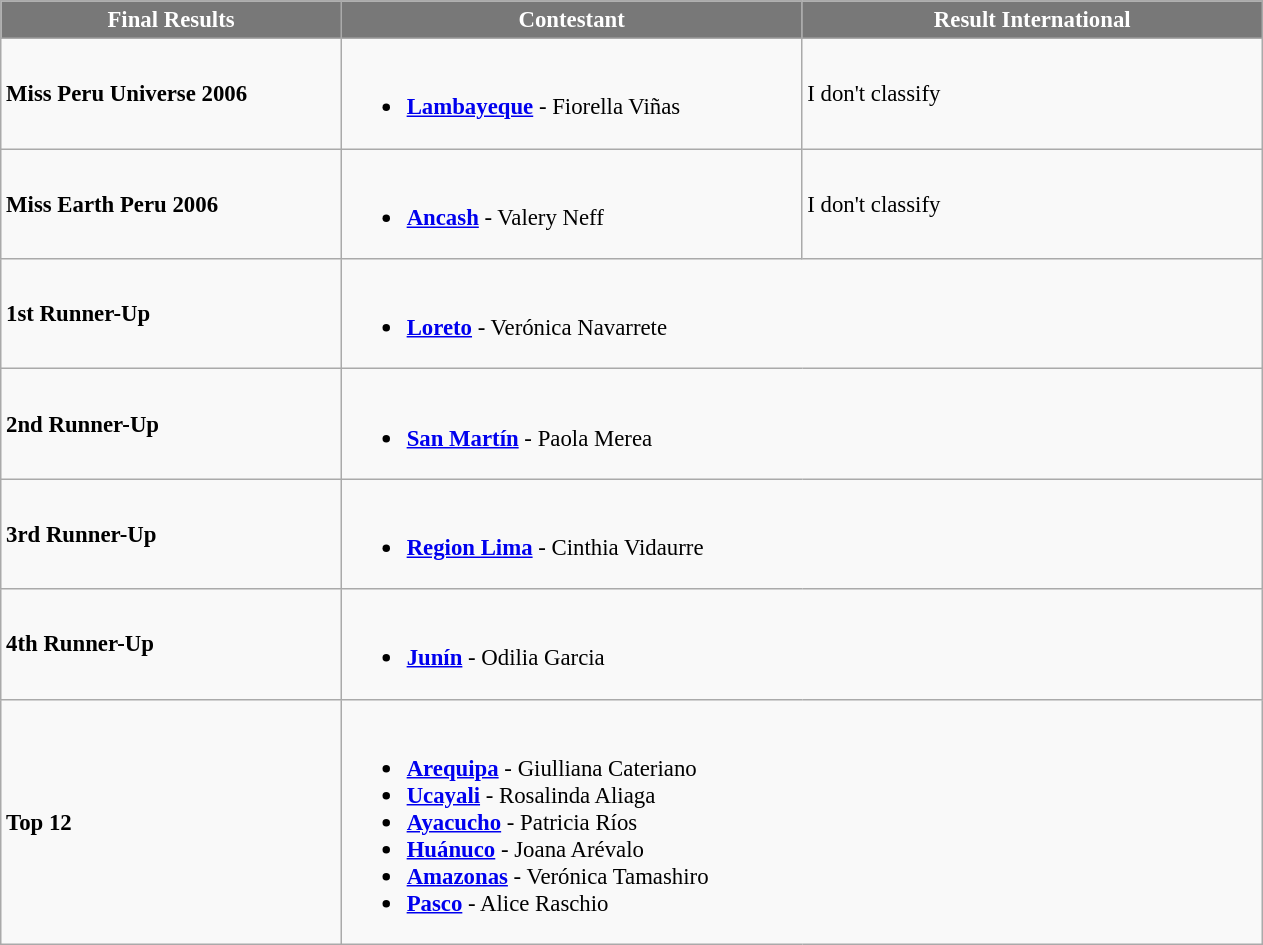<table class="wikitable sortable" style="font-size: 95%;">
<tr>
<th width="220" style="background-color:#787878;color:#FFFFFF;">Final Results</th>
<th width="300" style="background-color:#787878;color:#FFFFFF;">Contestant</th>
<th width="300" style="background-color:#787878;color:#FFFFFF;">Result International</th>
</tr>
<tr>
<td><strong>Miss Peru Universe 2006</strong></td>
<td><br><ul><li> <strong><a href='#'>Lambayeque</a></strong> - Fiorella Viñas</li></ul></td>
<td>I don't classify</td>
</tr>
<tr>
<td><strong>Miss Earth Peru 2006</strong></td>
<td><br><ul><li> <strong><a href='#'>Ancash</a></strong> - Valery Neff</li></ul></td>
<td>I don't classify</td>
</tr>
<tr>
<td><strong>1st Runner-Up</strong></td>
<td colspan="2"><br><ul><li> <strong><a href='#'>Loreto</a></strong> - Verónica Navarrete</li></ul></td>
</tr>
<tr>
<td><strong>2nd Runner-Up</strong></td>
<td colspan="2"><br><ul><li> <strong><a href='#'>San Martín</a></strong> - Paola Merea</li></ul></td>
</tr>
<tr>
<td><strong>3rd Runner-Up</strong></td>
<td colspan="2"><br><ul><li> <strong><a href='#'>Region Lima</a></strong> - Cinthia Vidaurre</li></ul></td>
</tr>
<tr>
<td><strong>4th Runner-Up</strong></td>
<td colspan="2"><br><ul><li> <strong><a href='#'>Junín</a></strong> - Odilia Garcia</li></ul></td>
</tr>
<tr>
<td><strong>Top 12</strong></td>
<td colspan="2"><br><ul><li> <strong><a href='#'>Arequipa</a></strong> - Giulliana Cateriano</li><li> <strong><a href='#'>Ucayali</a></strong> - Rosalinda Aliaga</li><li> <strong><a href='#'>Ayacucho</a></strong> - Patricia Ríos</li><li> <strong><a href='#'>Huánuco</a></strong> - Joana Arévalo</li><li> <strong><a href='#'>Amazonas</a></strong> - Verónica Tamashiro</li><li> <strong><a href='#'>Pasco</a></strong> - Alice Raschio</li></ul></td>
</tr>
</table>
